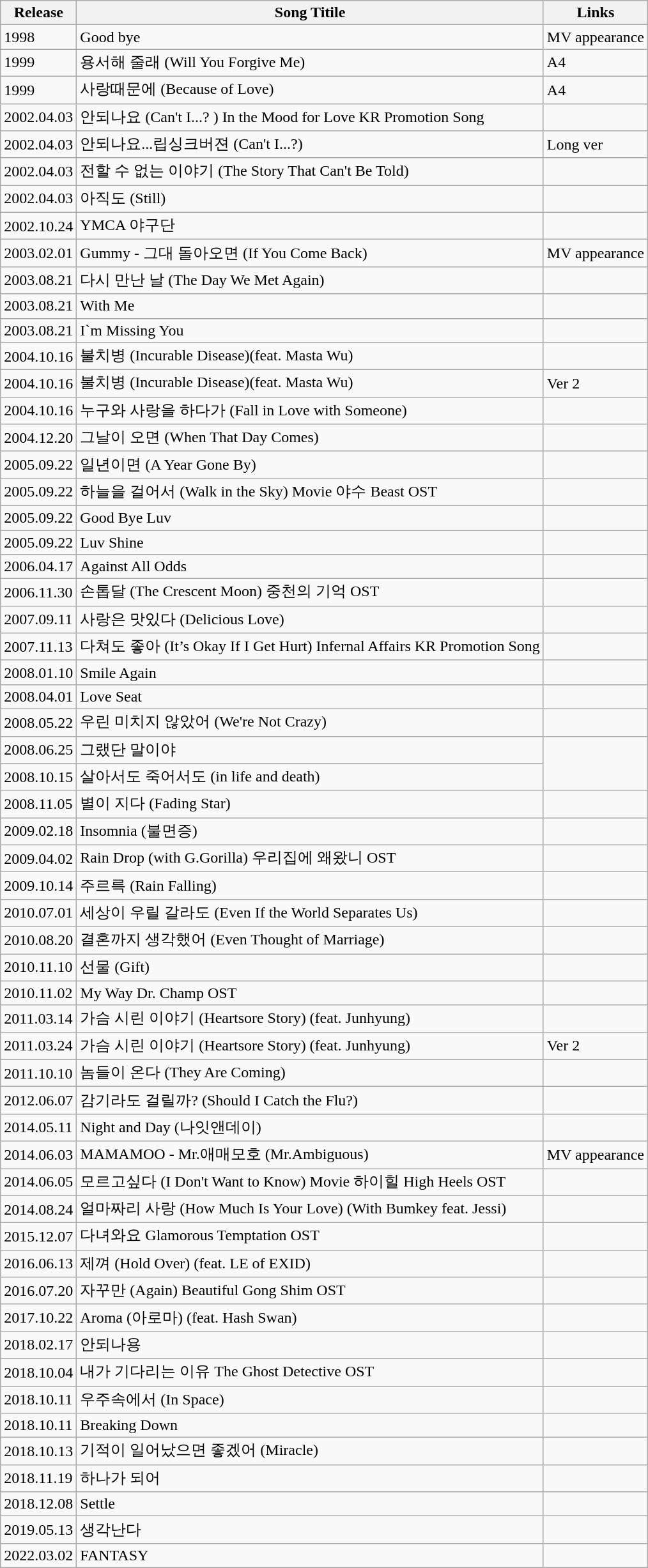<table class="wikitable">
<tr>
<th>Release</th>
<th>Song Titile</th>
<th>Links</th>
</tr>
<tr>
<td>1998</td>
<td>Good bye</td>
<td>MV appearance </td>
</tr>
<tr>
<td>1999</td>
<td>용서해 줄래 (Will You Forgive Me)</td>
<td>A4  </td>
</tr>
<tr>
<td>1999</td>
<td>사랑때문에 (Because of Love)</td>
<td>A4  </td>
</tr>
<tr>
<td>2002.04.03</td>
<td>안되나요 (Can't I...? ) In the Mood for Love KR Promotion Song</td>
<td></td>
</tr>
<tr>
<td>2002.04.03</td>
<td>안되나요...립싱크버젼 (Can't I...?)</td>
<td>Long ver </td>
</tr>
<tr>
<td>2002.04.03</td>
<td>전할 수 없는 이야기 (The Story That Can't Be Told)</td>
<td></td>
</tr>
<tr>
<td>2002.04.03</td>
<td>아직도 (Still)</td>
<td></td>
</tr>
<tr>
<td>2002.10.24</td>
<td>YMCA 야구단</td>
</tr>
<tr>
<td>2003.02.01</td>
<td>Gummy - 그대 돌아오면 (If You Come Back)</td>
<td>MV appearance </td>
</tr>
<tr>
<td>2003.08.21</td>
<td>다시 만난 날 (The Day We Met Again)</td>
<td></td>
</tr>
<tr>
<td>2003.08.21</td>
<td>With Me</td>
<td></td>
</tr>
<tr>
<td>2003.08.21</td>
<td>I`m Missing You</td>
<td></td>
</tr>
<tr>
<td>2004.10.16</td>
<td>불치병 (Incurable Disease)(feat. Masta Wu)</td>
<td></td>
</tr>
<tr>
<td>2004.10.16</td>
<td>불치병 (Incurable Disease)(feat. Masta Wu)</td>
<td>Ver 2</td>
</tr>
<tr>
<td>2004.10.16</td>
<td>누구와 사랑을 하다가 (Fall in Love with Someone)</td>
<td></td>
</tr>
<tr>
<td>2004.12.20</td>
<td>그날이 오면 (When That Day Comes)</td>
</tr>
<tr>
<td>2005.09.22</td>
<td>일년이면 (A Year Gone By)</td>
<td></td>
</tr>
<tr>
<td>2005.09.22</td>
<td>하늘을 걸어서 (Walk in the Sky) Movie 야수 Beast OST</td>
<td></td>
</tr>
<tr>
<td>2005.09.22</td>
<td>Good Bye Luv</td>
<td></td>
</tr>
<tr>
<td>2005.09.22</td>
<td>Luv Shine</td>
<td></td>
</tr>
<tr>
<td>2006.04.17</td>
<td>Against All Odds</td>
<td></td>
</tr>
<tr>
<td>2006.11.30</td>
<td>손톱달 (The Crescent Moon) 중천의 기억  OST</td>
<td></td>
</tr>
<tr>
<td>2007.09.11</td>
<td>사랑은 맛있다 (Delicious Love)</td>
<td></td>
</tr>
<tr>
<td>2007.11.13</td>
<td>다쳐도 좋아 (It’s Okay If I Get Hurt) Infernal Affairs KR Promotion Song</td>
<td></td>
</tr>
<tr>
<td>2008.01.10</td>
<td>Smile Again</td>
<td></td>
</tr>
<tr>
<td>2008.04.01</td>
<td>Love Seat</td>
</tr>
<tr>
<td>2008.05.22</td>
<td>우린 미치지 않았어 (We're Not Crazy)</td>
<td></td>
</tr>
<tr>
<td>2008.06.25</td>
<td>그랬단 말이야</td>
</tr>
<tr>
<td>2008.10.15</td>
<td>살아서도 죽어서도 (in life and death)</td>
</tr>
<tr>
<td>2008.11.05</td>
<td>별이 지다 (Fading Star)</td>
<td></td>
</tr>
<tr>
<td>2009.02.18</td>
<td>Insomnia (불면증)</td>
<td></td>
</tr>
<tr>
<td>2009.04.02</td>
<td>Rain Drop (with G.Gorilla) 우리집에 왜왔니 OST</td>
<td></td>
</tr>
<tr>
<td>2009.10.14</td>
<td>주르륵 (Rain Falling)</td>
<td></td>
</tr>
<tr>
<td>2010.07.01</td>
<td>세상이 우릴 갈라도 (Even If the World Separates Us)</td>
<td></td>
</tr>
<tr>
<td>2010.08.20</td>
<td>결혼까지 생각했어 (Even Thought of Marriage)</td>
<td></td>
</tr>
<tr>
<td>2010.11.10</td>
<td>선물 (Gift)</td>
<td></td>
</tr>
<tr>
<td>2010.11.02</td>
<td>My Way Dr. Champ OST</td>
<td></td>
</tr>
<tr>
<td>2011.03.14</td>
<td>가슴 시린 이야기 (Heartsore Story) (feat. Junhyung)</td>
<td></td>
</tr>
<tr>
<td>2011.03.24</td>
<td>가슴 시린 이야기 (Heartsore Story) (feat. Junhyung)</td>
<td>Ver 2 </td>
</tr>
<tr>
<td>2011.10.10</td>
<td>놈들이 온다 (They Are Coming)</td>
<td></td>
</tr>
<tr>
</tr>
<tr>
<td>2012.06.07</td>
<td>감기라도 걸릴까? (Should I Catch the Flu?)</td>
</tr>
<tr>
<td>2014.05.11</td>
<td>Night and Day (나잇앤데이)</td>
<td></td>
</tr>
<tr>
<td>2014.06.03</td>
<td>MAMAMOO - Mr.애매모호 (Mr.Ambiguous)</td>
<td>MV appearance </td>
</tr>
<tr>
<td>2014.06.05</td>
<td>모르고싶다 (I Don't Want to Know) Movie 하이힐 High Heels OST</td>
<td></td>
</tr>
<tr>
<td>2014.08.24</td>
<td>얼마짜리 사랑 (How Much Is Your Love) (With Bumkey feat. Jessi)</td>
<td></td>
</tr>
<tr>
<td>2015.12.07</td>
<td>다녀와요 Glamorous Temptation OST</td>
<td></td>
</tr>
<tr>
<td>2016.06.13</td>
<td>제껴 (Hold Over) (feat. LE of EXID)</td>
<td></td>
</tr>
<tr>
<td>2016.07.20</td>
<td>자꾸만 (Again) Beautiful Gong Shim OST</td>
<td></td>
</tr>
<tr>
<td>2017.10.22</td>
<td>Aroma (아로마) (feat. Hash Swan)</td>
<td></td>
</tr>
<tr>
<td>2018.02.17</td>
<td>안되나용</td>
<td></td>
</tr>
<tr>
<td>2018.10.04</td>
<td>내가 기다리는 이유 The Ghost Detective OST</td>
<td></td>
</tr>
<tr>
<td>2018.10.11</td>
<td>우주속에서 (In Space)</td>
<td></td>
</tr>
<tr>
<td>2018.10.11</td>
<td>Breaking Down</td>
<td></td>
</tr>
<tr>
<td>2018.10.13</td>
<td>기적이 일어났으면 좋겠어 (Miracle)</td>
<td></td>
</tr>
<tr>
<td>2018.11.19</td>
<td>하나가 되어</td>
<td></td>
</tr>
<tr>
<td>2018.12.08</td>
<td>Settle</td>
<td></td>
</tr>
<tr>
<td>2019.05.13</td>
<td>생각난다</td>
<td></td>
</tr>
<tr>
<td>2022.03.02</td>
<td>FANTASY</td>
<td></td>
</tr>
</table>
